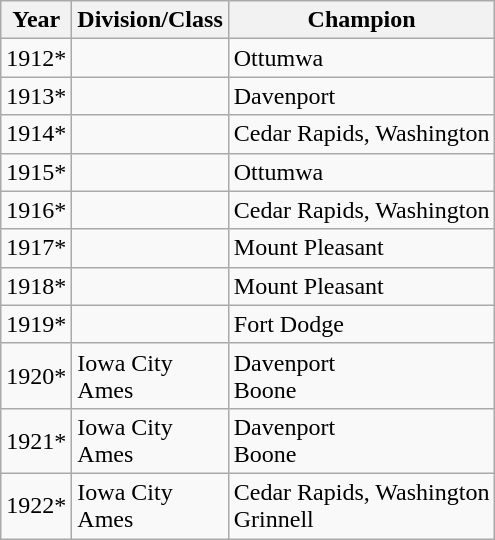<table class="wikitable">
<tr>
<th>Year</th>
<th>Division/Class</th>
<th>Champion</th>
</tr>
<tr>
<td>1912*</td>
<td></td>
<td>Ottumwa</td>
</tr>
<tr>
<td>1913*</td>
<td></td>
<td>Davenport</td>
</tr>
<tr>
<td>1914*</td>
<td></td>
<td>Cedar Rapids, Washington</td>
</tr>
<tr>
<td>1915*</td>
<td></td>
<td>Ottumwa</td>
</tr>
<tr>
<td>1916*</td>
<td></td>
<td>Cedar Rapids, Washington</td>
</tr>
<tr>
<td>1917*</td>
<td></td>
<td>Mount Pleasant</td>
</tr>
<tr>
<td>1918*</td>
<td></td>
<td>Mount Pleasant</td>
</tr>
<tr>
<td>1919*</td>
<td></td>
<td>Fort Dodge</td>
</tr>
<tr>
<td>1920*</td>
<td>Iowa City<br>Ames</td>
<td>Davenport<br>Boone</td>
</tr>
<tr>
<td>1921*</td>
<td>Iowa City<br>Ames</td>
<td>Davenport<br>Boone</td>
</tr>
<tr>
<td>1922*</td>
<td>Iowa City<br>Ames</td>
<td>Cedar Rapids, Washington<br>Grinnell</td>
</tr>
</table>
